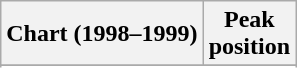<table class="wikitable sortable plainrowheaders" style="text-align:center">
<tr>
<th scope="col">Chart (1998–1999)</th>
<th scope="col">Peak<br> position</th>
</tr>
<tr>
</tr>
<tr>
</tr>
<tr>
</tr>
<tr>
</tr>
<tr>
</tr>
<tr>
</tr>
</table>
